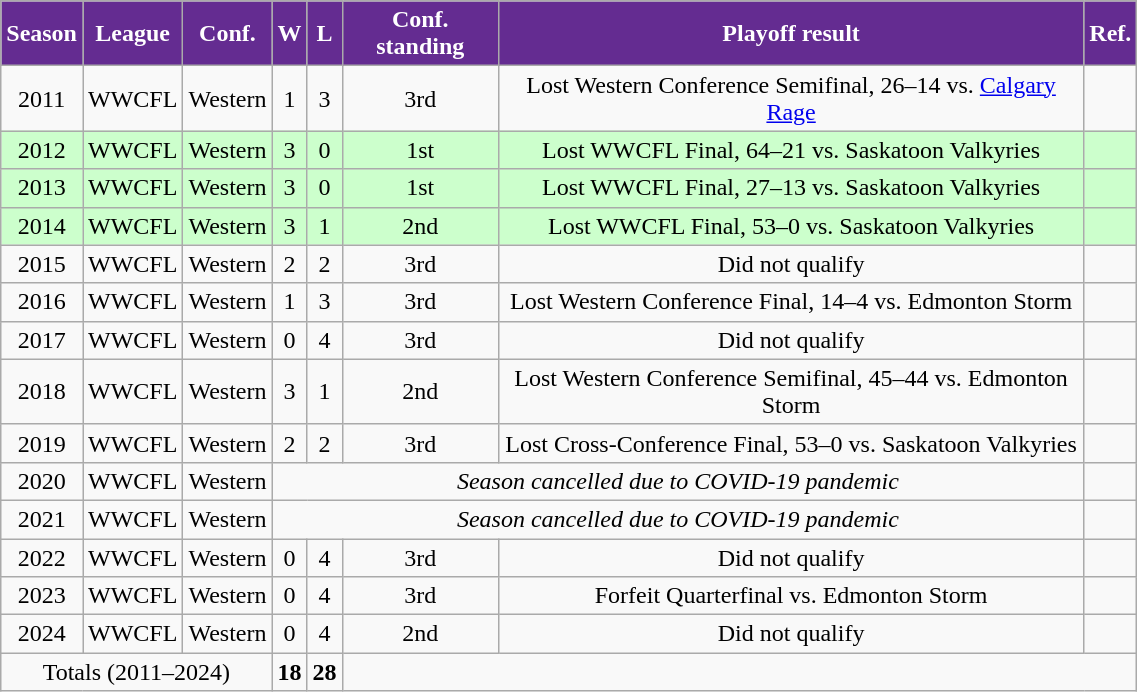<table class="wikitable" style="width:60%;">
<tr style="text-align:center; background:#642C91; color:#FFFFFF;">
<td><strong>Season</strong></td>
<td><strong>League</strong></td>
<td><strong>Conf.</strong></td>
<td><strong>W</strong></td>
<td><strong>L</strong></td>
<td><strong>Conf. standing</strong></td>
<td><strong>Playoff result</strong></td>
<td><strong>Ref.</strong></td>
</tr>
<tr style="text-align:center;" bgcolor="">
<td>2011</td>
<td>WWCFL</td>
<td>Western</td>
<td>1</td>
<td>3</td>
<td>3rd</td>
<td>Lost Western Conference Semifinal, 26–14 vs. <a href='#'>Calgary Rage</a></td>
<td></td>
</tr>
<tr style="text-align:center;" bgcolor="#CCFFCC">
<td>2012</td>
<td>WWCFL</td>
<td>Western</td>
<td>3</td>
<td>0</td>
<td>1st</td>
<td>Lost WWCFL Final, 64–21 vs. Saskatoon Valkyries</td>
<td></td>
</tr>
<tr style="text-align:center;" bgcolor="#CCFFCC">
<td>2013</td>
<td>WWCFL</td>
<td>Western</td>
<td>3</td>
<td>0</td>
<td>1st</td>
<td>Lost WWCFL Final, 27–13 vs. Saskatoon Valkyries</td>
<td></td>
</tr>
<tr style="text-align:center;" bgcolor="#CCFFCC">
<td>2014</td>
<td>WWCFL</td>
<td>Western</td>
<td>3</td>
<td>1</td>
<td>2nd</td>
<td>Lost WWCFL Final, 53–0 vs. Saskatoon Valkyries</td>
<td></td>
</tr>
<tr style="text-align:center;" bgcolor="">
<td>2015</td>
<td>WWCFL</td>
<td>Western</td>
<td>2</td>
<td>2</td>
<td>3rd</td>
<td>Did not qualify</td>
<td></td>
</tr>
<tr style="text-align:center;" bgcolor="">
<td>2016</td>
<td>WWCFL</td>
<td>Western</td>
<td>1</td>
<td>3</td>
<td>3rd</td>
<td>Lost Western Conference Final, 14–4 vs. Edmonton Storm</td>
<td></td>
</tr>
<tr style="text-align:center;" bgcolor="">
<td>2017</td>
<td>WWCFL</td>
<td>Western</td>
<td>0</td>
<td>4</td>
<td>3rd</td>
<td>Did not qualify</td>
<td></td>
</tr>
<tr style="text-align:center;" bgcolor="">
<td>2018</td>
<td>WWCFL</td>
<td>Western</td>
<td>3</td>
<td>1</td>
<td>2nd</td>
<td>Lost Western Conference Semifinal, 45–44 vs. Edmonton Storm</td>
<td></td>
</tr>
<tr style="text-align:center;" bgcolor="">
<td>2019</td>
<td>WWCFL</td>
<td>Western</td>
<td>2</td>
<td>2</td>
<td>3rd</td>
<td>Lost Cross-Conference Final, 53–0 vs. Saskatoon Valkyries</td>
<td></td>
</tr>
<tr style="text-align:center;" bgcolor="">
<td>2020</td>
<td>WWCFL</td>
<td>Western</td>
<td colspan="4"><em>Season cancelled due to COVID-19 pandemic</em></td>
<td></td>
</tr>
<tr style="text-align:center;" bgcolor="">
<td>2021</td>
<td>WWCFL</td>
<td>Western</td>
<td colspan="4"><em>Season cancelled due to COVID-19 pandemic</em></td>
<td></td>
</tr>
<tr style="text-align:center;" bgcolor="">
<td>2022</td>
<td>WWCFL</td>
<td>Western</td>
<td>0</td>
<td>4</td>
<td>3rd</td>
<td>Did not qualify</td>
<td></td>
</tr>
<tr style="text-align:center;" bgcolor="">
<td>2023</td>
<td>WWCFL</td>
<td>Western</td>
<td>0</td>
<td>4</td>
<td>3rd</td>
<td>Forfeit Quarterfinal vs. Edmonton Storm</td>
<td></td>
</tr>
<tr style="text-align:center;" bgcolor="">
<td>2024</td>
<td>WWCFL</td>
<td>Western</td>
<td>0</td>
<td>4</td>
<td>2nd</td>
<td>Did not qualify</td>
<td></td>
</tr>
<tr style="text-align:center;" bgcolor="">
<td colspan="3">Totals (2011–2024)</td>
<td><strong>18</strong></td>
<td><strong>28</strong></td>
<td colspan="3"></td>
</tr>
</table>
